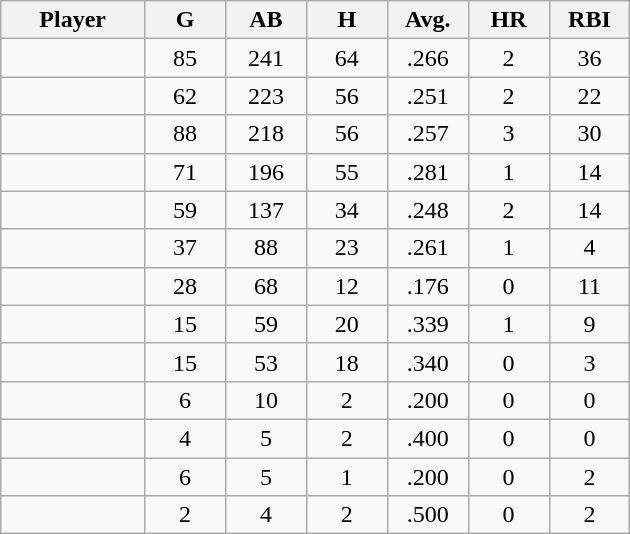<table class="wikitable sortable">
<tr>
<th bgcolor="#DDDDFF" width="16%">Player</th>
<th bgcolor="#DDDDFF" width="9%">G</th>
<th bgcolor="#DDDDFF" width="9%">AB</th>
<th bgcolor="#DDDDFF" width="9%">H</th>
<th bgcolor="#DDDDFF" width="9%">Avg.</th>
<th bgcolor="#DDDDFF" width="9%">HR</th>
<th bgcolor="#DDDDFF" width="9%">RBI</th>
</tr>
<tr align="center">
<td></td>
<td>85</td>
<td>241</td>
<td>64</td>
<td>.266</td>
<td>2</td>
<td>36</td>
</tr>
<tr align="center">
<td></td>
<td>62</td>
<td>223</td>
<td>56</td>
<td>.251</td>
<td>2</td>
<td>22</td>
</tr>
<tr align="center">
<td></td>
<td>88</td>
<td>218</td>
<td>56</td>
<td>.257</td>
<td>3</td>
<td>30</td>
</tr>
<tr align="center">
<td></td>
<td>71</td>
<td>196</td>
<td>55</td>
<td>.281</td>
<td>1</td>
<td>14</td>
</tr>
<tr align="center">
<td></td>
<td>59</td>
<td>137</td>
<td>34</td>
<td>.248</td>
<td>2</td>
<td>14</td>
</tr>
<tr align="center">
<td></td>
<td>37</td>
<td>88</td>
<td>23</td>
<td>.261</td>
<td>1</td>
<td>4</td>
</tr>
<tr align="center">
<td></td>
<td>28</td>
<td>68</td>
<td>12</td>
<td>.176</td>
<td>0</td>
<td>11</td>
</tr>
<tr align="center">
<td></td>
<td>15</td>
<td>59</td>
<td>20</td>
<td>.339</td>
<td>1</td>
<td>9</td>
</tr>
<tr align="center">
<td></td>
<td>15</td>
<td>53</td>
<td>18</td>
<td>.340</td>
<td>0</td>
<td>3</td>
</tr>
<tr align="center">
<td></td>
<td>6</td>
<td>10</td>
<td>2</td>
<td>.200</td>
<td>0</td>
<td>0</td>
</tr>
<tr align="center">
<td></td>
<td>4</td>
<td>5</td>
<td>2</td>
<td>.400</td>
<td>0</td>
<td>0</td>
</tr>
<tr align="center">
<td></td>
<td>6</td>
<td>5</td>
<td>1</td>
<td>.200</td>
<td>0</td>
<td>2</td>
</tr>
<tr align="center">
<td></td>
<td>2</td>
<td>4</td>
<td>2</td>
<td>.500</td>
<td>0</td>
<td>2</td>
</tr>
</table>
